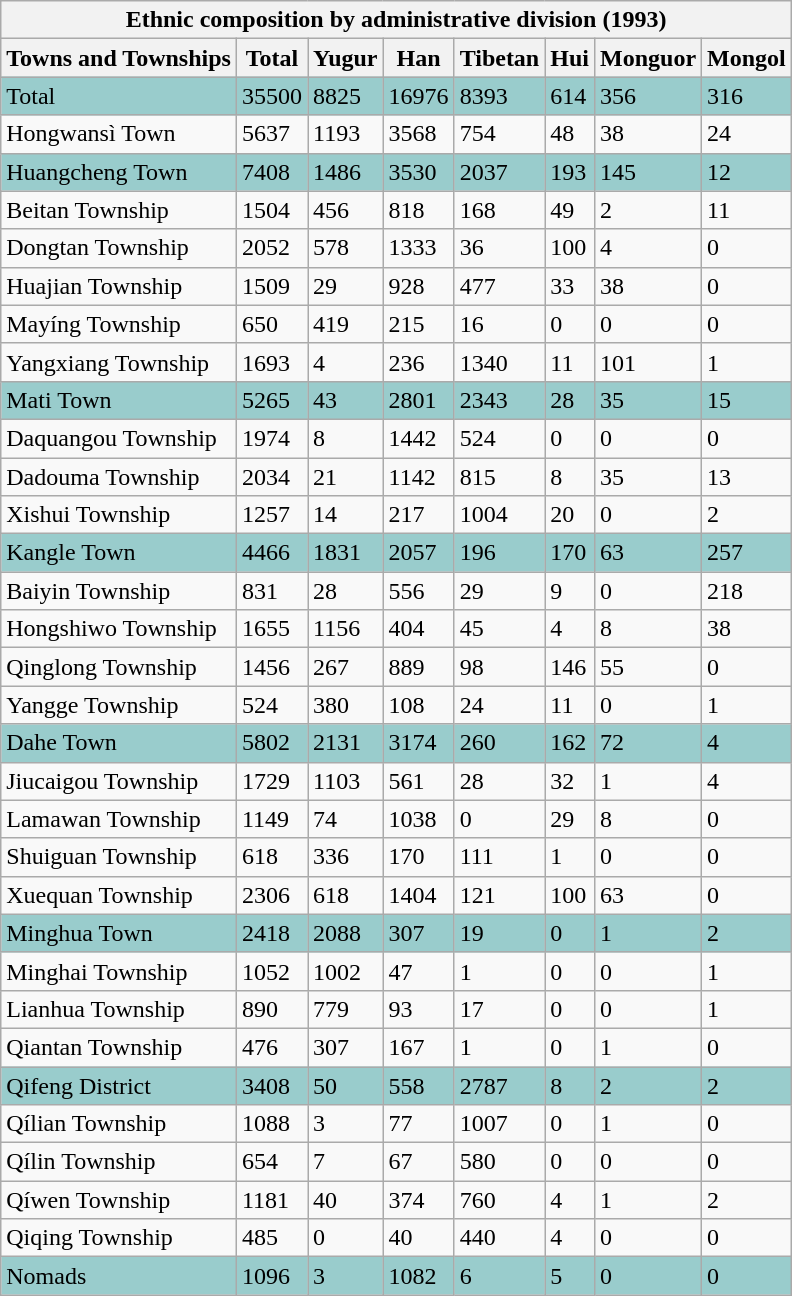<table class="wikitable">
<tr -->
<th colspan="8">Ethnic composition by administrative division (1993)</th>
</tr>
<tr -->
<th>Towns and Townships</th>
<th>Total</th>
<th>Yugur</th>
<th>Han</th>
<th>Tibetan</th>
<th>Hui</th>
<th>Monguor</th>
<th>Mongol</th>
</tr>
<tr -- bgcolor="#99cccc">
<td>Total</td>
<td>35500</td>
<td>8825</td>
<td>16976</td>
<td>8393</td>
<td>614</td>
<td>356</td>
<td>316</td>
</tr>
<tr -->
<td>Hongwansì Town</td>
<td>5637</td>
<td>1193</td>
<td>3568</td>
<td>754</td>
<td>48</td>
<td>38</td>
<td>24</td>
</tr>
<tr -- bgcolor="#99cccc">
<td>Huangcheng Town</td>
<td>7408</td>
<td>1486</td>
<td>3530</td>
<td>2037</td>
<td>193</td>
<td>145</td>
<td>12</td>
</tr>
<tr -->
<td>Beitan Township</td>
<td>1504</td>
<td>456</td>
<td>818</td>
<td>168</td>
<td>49</td>
<td>2</td>
<td>11</td>
</tr>
<tr -->
<td>Dongtan Township</td>
<td>2052</td>
<td>578</td>
<td>1333</td>
<td>36</td>
<td>100</td>
<td>4</td>
<td>0</td>
</tr>
<tr -->
<td>Huajian Township</td>
<td>1509</td>
<td>29</td>
<td>928</td>
<td>477</td>
<td>33</td>
<td>38</td>
<td>0</td>
</tr>
<tr -->
<td>Mayíng Township</td>
<td>650</td>
<td>419</td>
<td>215</td>
<td>16</td>
<td>0</td>
<td>0</td>
<td>0</td>
</tr>
<tr -->
<td>Yangxiang Township</td>
<td>1693</td>
<td>4</td>
<td>236</td>
<td>1340</td>
<td>11</td>
<td>101</td>
<td>1</td>
</tr>
<tr -- bgcolor="#99cccc">
<td>Mati Town</td>
<td>5265</td>
<td>43</td>
<td>2801</td>
<td>2343</td>
<td>28</td>
<td>35</td>
<td>15</td>
</tr>
<tr -->
<td>Daquangou Township</td>
<td>1974</td>
<td>8</td>
<td>1442</td>
<td>524</td>
<td>0</td>
<td>0</td>
<td>0</td>
</tr>
<tr -->
<td>Dadouma Township</td>
<td>2034</td>
<td>21</td>
<td>1142</td>
<td>815</td>
<td>8</td>
<td>35</td>
<td>13</td>
</tr>
<tr -->
<td>Xishui Township</td>
<td>1257</td>
<td>14</td>
<td>217</td>
<td>1004</td>
<td>20</td>
<td>0</td>
<td>2</td>
</tr>
<tr -- bgcolor="#99cccc">
<td>Kangle Town</td>
<td>4466</td>
<td>1831</td>
<td>2057</td>
<td>196</td>
<td>170</td>
<td>63</td>
<td>257</td>
</tr>
<tr -->
<td>Baiyin Township</td>
<td>831</td>
<td>28</td>
<td>556</td>
<td>29</td>
<td>9</td>
<td>0</td>
<td>218</td>
</tr>
<tr -->
<td>Hongshiwo Township</td>
<td>1655</td>
<td>1156</td>
<td>404</td>
<td>45</td>
<td>4</td>
<td>8</td>
<td>38</td>
</tr>
<tr -->
<td>Qinglong Township</td>
<td>1456</td>
<td>267</td>
<td>889</td>
<td>98</td>
<td>146</td>
<td>55</td>
<td>0</td>
</tr>
<tr -->
<td>Yangge Township</td>
<td>524</td>
<td>380</td>
<td>108</td>
<td>24</td>
<td>11</td>
<td>0</td>
<td>1</td>
</tr>
<tr -- bgcolor="#99cccc">
<td>Dahe Town</td>
<td>5802</td>
<td>2131</td>
<td>3174</td>
<td>260</td>
<td>162</td>
<td>72</td>
<td>4</td>
</tr>
<tr -->
<td>Jiucaigou Township</td>
<td>1729</td>
<td>1103</td>
<td>561</td>
<td>28</td>
<td>32</td>
<td>1</td>
<td>4</td>
</tr>
<tr -->
<td>Lamawan Township</td>
<td>1149</td>
<td>74</td>
<td>1038</td>
<td>0</td>
<td>29</td>
<td>8</td>
<td>0</td>
</tr>
<tr -->
<td>Shuiguan Township</td>
<td>618</td>
<td>336</td>
<td>170</td>
<td>111</td>
<td>1</td>
<td>0</td>
<td>0</td>
</tr>
<tr -->
<td>Xuequan Township</td>
<td>2306</td>
<td>618</td>
<td>1404</td>
<td>121</td>
<td>100</td>
<td>63</td>
<td>0</td>
</tr>
<tr -- bgcolor="#99cccc">
<td>Minghua Town</td>
<td>2418</td>
<td>2088</td>
<td>307</td>
<td>19</td>
<td>0</td>
<td>1</td>
<td>2</td>
</tr>
<tr -->
<td>Minghai Township</td>
<td>1052</td>
<td>1002</td>
<td>47</td>
<td>1</td>
<td>0</td>
<td>0</td>
<td>1</td>
</tr>
<tr -->
<td>Lianhua Township</td>
<td>890</td>
<td>779</td>
<td>93</td>
<td>17</td>
<td>0</td>
<td>0</td>
<td>1</td>
</tr>
<tr -->
<td>Qiantan Township</td>
<td>476</td>
<td>307</td>
<td>167</td>
<td>1</td>
<td>0</td>
<td>1</td>
<td>0</td>
</tr>
<tr -- bgcolor="#99cccc">
<td>Qifeng District</td>
<td>3408</td>
<td>50</td>
<td>558</td>
<td>2787</td>
<td>8</td>
<td>2</td>
<td>2</td>
</tr>
<tr -->
<td>Qílian Township</td>
<td>1088</td>
<td>3</td>
<td>77</td>
<td>1007</td>
<td>0</td>
<td>1</td>
<td>0</td>
</tr>
<tr -->
<td>Qílin Township</td>
<td>654</td>
<td>7</td>
<td>67</td>
<td>580</td>
<td>0</td>
<td>0</td>
<td>0</td>
</tr>
<tr -->
<td>Qíwen Township</td>
<td>1181</td>
<td>40</td>
<td>374</td>
<td>760</td>
<td>4</td>
<td>1</td>
<td>2</td>
</tr>
<tr -->
<td>Qiqing Township</td>
<td>485</td>
<td>0</td>
<td>40</td>
<td>440</td>
<td>4</td>
<td>0</td>
<td>0</td>
</tr>
<tr -- bgcolor="#99cccc">
<td>Nomads</td>
<td>1096</td>
<td>3</td>
<td>1082</td>
<td>6</td>
<td>5</td>
<td>0</td>
<td>0</td>
</tr>
</table>
